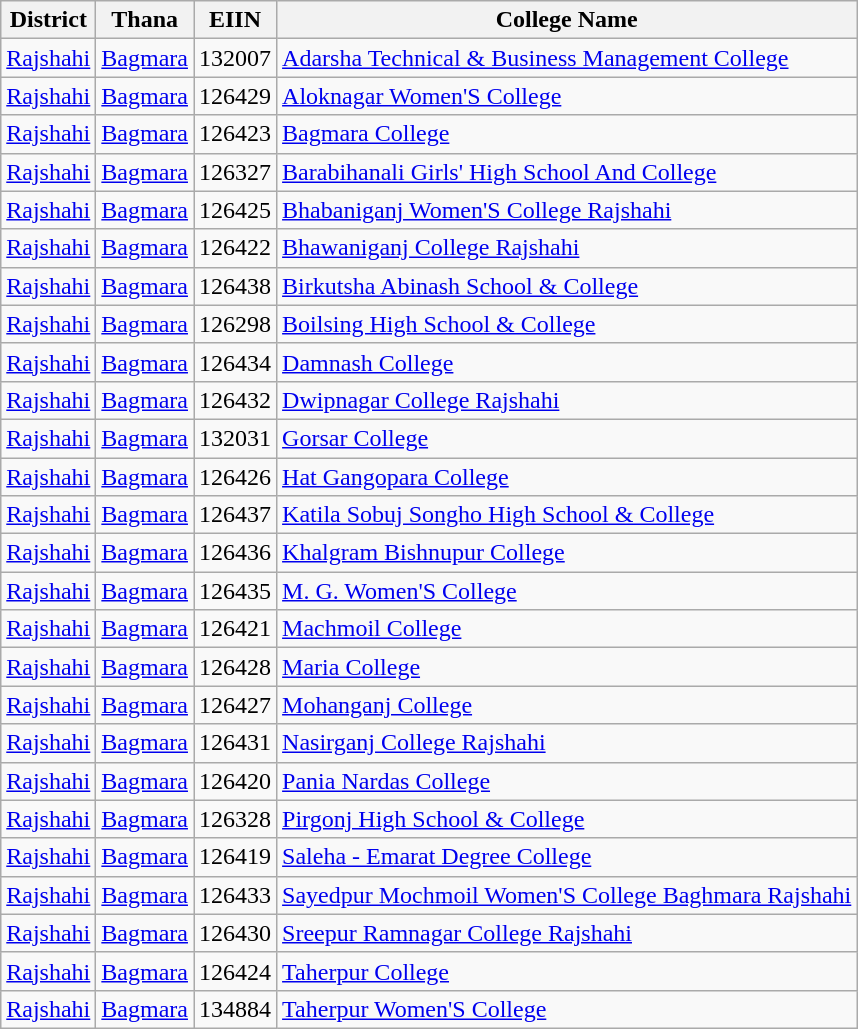<table class="wikitable">
<tr>
<th style="text-align: center;">District</th>
<th style="text-align: center;">Thana</th>
<th style="text-align: center;">EIIN</th>
<th style="text-align: center;">College Name</th>
</tr>
<tr>
<td style="text-align: center;"><a href='#'>Rajshahi</a></td>
<td style="text-align: center;"><a href='#'>Bagmara</a></td>
<td style="text-align: center;">132007</td>
<td><a href='#'>Adarsha Technical & Business Management College</a></td>
</tr>
<tr>
<td style="text-align: center;"><a href='#'>Rajshahi</a></td>
<td style="text-align: center;"><a href='#'>Bagmara</a></td>
<td style="text-align: center;">126429</td>
<td><a href='#'>Aloknagar Women'S College</a></td>
</tr>
<tr>
<td style="text-align: center;"><a href='#'>Rajshahi</a></td>
<td style="text-align: center;"><a href='#'>Bagmara</a></td>
<td style="text-align: center;">126423</td>
<td><a href='#'>Bagmara College</a></td>
</tr>
<tr>
<td style="text-align: center;"><a href='#'>Rajshahi</a></td>
<td style="text-align: center;"><a href='#'>Bagmara</a></td>
<td style="text-align: center;">126327</td>
<td><a href='#'>Barabihanali Girls' High School And College</a></td>
</tr>
<tr>
<td style="text-align: center;"><a href='#'>Rajshahi</a></td>
<td style="text-align: center;"><a href='#'>Bagmara</a></td>
<td style="text-align: center;">126425</td>
<td><a href='#'>Bhabaniganj Women'S College Rajshahi</a></td>
</tr>
<tr>
<td style="text-align: center;"><a href='#'>Rajshahi</a></td>
<td style="text-align: center;"><a href='#'>Bagmara</a></td>
<td style="text-align: center;">126422</td>
<td><a href='#'>Bhawaniganj College Rajshahi</a></td>
</tr>
<tr>
<td style="text-align: center;"><a href='#'>Rajshahi</a></td>
<td style="text-align: center;"><a href='#'>Bagmara</a></td>
<td style="text-align: center;">126438</td>
<td><a href='#'>Birkutsha Abinash School & College</a></td>
</tr>
<tr>
<td style="text-align: center;"><a href='#'>Rajshahi</a></td>
<td style="text-align: center;"><a href='#'>Bagmara</a></td>
<td style="text-align: center;">126298</td>
<td><a href='#'>Boilsing High School & College</a></td>
</tr>
<tr>
<td style="text-align: center;"><a href='#'>Rajshahi</a></td>
<td style="text-align: center;"><a href='#'>Bagmara</a></td>
<td style="text-align: center;">126434</td>
<td><a href='#'>Damnash College</a></td>
</tr>
<tr>
<td style="text-align: center;"><a href='#'>Rajshahi</a></td>
<td style="text-align: center;"><a href='#'>Bagmara</a></td>
<td style="text-align: center;">126432</td>
<td><a href='#'>Dwipnagar College Rajshahi</a></td>
</tr>
<tr>
<td style="text-align: center;"><a href='#'>Rajshahi</a></td>
<td style="text-align: center;"><a href='#'>Bagmara</a></td>
<td style="text-align: center;">132031</td>
<td><a href='#'>Gorsar College</a></td>
</tr>
<tr>
<td style="text-align: center;"><a href='#'>Rajshahi</a></td>
<td style="text-align: center;"><a href='#'>Bagmara</a></td>
<td style="text-align: center;">126426</td>
<td><a href='#'>Hat Gangopara College</a></td>
</tr>
<tr>
<td style="text-align: center;"><a href='#'>Rajshahi</a></td>
<td style="text-align: center;"><a href='#'>Bagmara</a></td>
<td style="text-align: center;">126437</td>
<td><a href='#'>Katila Sobuj Songho High School & College</a></td>
</tr>
<tr>
<td style="text-align: center;"><a href='#'>Rajshahi</a></td>
<td style="text-align: center;"><a href='#'>Bagmara</a></td>
<td style="text-align: center;">126436</td>
<td><a href='#'>Khalgram Bishnupur College</a></td>
</tr>
<tr>
<td style="text-align: center;"><a href='#'>Rajshahi</a></td>
<td style="text-align: center;"><a href='#'>Bagmara</a></td>
<td style="text-align: center;">126435</td>
<td><a href='#'>M. G. Women'S College</a></td>
</tr>
<tr>
<td style="text-align: center;"><a href='#'>Rajshahi</a></td>
<td style="text-align: center;"><a href='#'>Bagmara</a></td>
<td style="text-align: center;">126421</td>
<td><a href='#'>Machmoil College</a></td>
</tr>
<tr>
<td style="text-align: center;"><a href='#'>Rajshahi</a></td>
<td style="text-align: center;"><a href='#'>Bagmara</a></td>
<td style="text-align: center;">126428</td>
<td><a href='#'>Maria College</a></td>
</tr>
<tr>
<td style="text-align: center;"><a href='#'>Rajshahi</a></td>
<td style="text-align: center;"><a href='#'>Bagmara</a></td>
<td style="text-align: center;">126427</td>
<td><a href='#'>Mohanganj College</a></td>
</tr>
<tr>
<td style="text-align: center;"><a href='#'>Rajshahi</a></td>
<td style="text-align: center;"><a href='#'>Bagmara</a></td>
<td style="text-align: center;">126431</td>
<td><a href='#'>Nasirganj College Rajshahi</a></td>
</tr>
<tr>
<td style="text-align: center;"><a href='#'>Rajshahi</a></td>
<td style="text-align: center;"><a href='#'>Bagmara</a></td>
<td style="text-align: center;">126420</td>
<td><a href='#'>Pania Nardas College</a></td>
</tr>
<tr>
<td style="text-align: center;"><a href='#'>Rajshahi</a></td>
<td style="text-align: center;"><a href='#'>Bagmara</a></td>
<td style="text-align: center;">126328</td>
<td><a href='#'>Pirgonj High School & College</a></td>
</tr>
<tr>
<td style="text-align: center;"><a href='#'>Rajshahi</a></td>
<td style="text-align: center;"><a href='#'>Bagmara</a></td>
<td style="text-align: center;">126419</td>
<td><a href='#'>Saleha - Emarat Degree College</a></td>
</tr>
<tr>
<td style="text-align: center;"><a href='#'>Rajshahi</a></td>
<td style="text-align: center;"><a href='#'>Bagmara</a></td>
<td style="text-align: center;">126433</td>
<td><a href='#'>Sayedpur Mochmoil Women'S College Baghmara Rajshahi</a></td>
</tr>
<tr>
<td style="text-align: center;"><a href='#'>Rajshahi</a></td>
<td style="text-align: center;"><a href='#'>Bagmara</a></td>
<td style="text-align: center;">126430</td>
<td><a href='#'>Sreepur Ramnagar College Rajshahi</a></td>
</tr>
<tr>
<td style="text-align: center;"><a href='#'>Rajshahi</a></td>
<td style="text-align: center;"><a href='#'>Bagmara</a></td>
<td style="text-align: center;">126424</td>
<td><a href='#'>Taherpur College</a></td>
</tr>
<tr>
<td style="text-align: center;"><a href='#'>Rajshahi</a></td>
<td style="text-align: center;"><a href='#'>Bagmara</a></td>
<td style="text-align: center;">134884</td>
<td><a href='#'>Taherpur Women'S College</a></td>
</tr>
</table>
